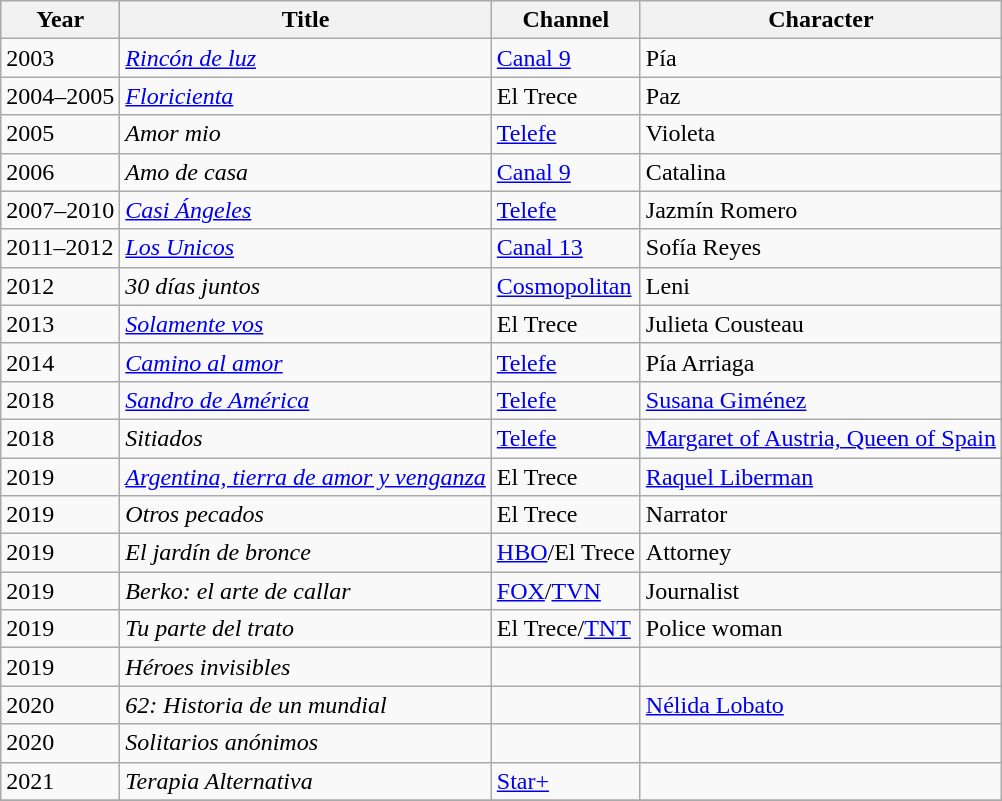<table class="wikitable">
<tr>
<th>Year</th>
<th>Title</th>
<th>Channel</th>
<th>Character</th>
</tr>
<tr>
<td>2003</td>
<td><em><a href='#'>Rincón de luz</a></em></td>
<td><a href='#'>Canal 9</a></td>
<td>Pía</td>
</tr>
<tr>
<td>2004–2005</td>
<td><em><a href='#'>Floricienta</a></em></td>
<td>El Trece</td>
<td>Paz</td>
</tr>
<tr>
<td>2005</td>
<td><em>Amor mio</em></td>
<td><a href='#'>Telefe</a></td>
<td>Violeta</td>
</tr>
<tr>
<td>2006</td>
<td><em>Amo de casa</em></td>
<td><a href='#'>Canal 9</a></td>
<td>Catalina</td>
</tr>
<tr>
<td>2007–2010</td>
<td><em><a href='#'>Casi Ángeles</a></em></td>
<td><a href='#'>Telefe</a></td>
<td>Jazmín Romero</td>
</tr>
<tr>
<td>2011–2012</td>
<td><em><a href='#'>Los Unicos</a></em></td>
<td><a href='#'>Canal 13</a></td>
<td>Sofía Reyes</td>
</tr>
<tr>
<td>2012</td>
<td><em>30 días juntos</em></td>
<td><a href='#'>Cosmopolitan</a></td>
<td>Leni</td>
</tr>
<tr>
<td>2013</td>
<td><em><a href='#'>Solamente vos</a></em></td>
<td>El Trece</td>
<td>Julieta Cousteau</td>
</tr>
<tr>
<td>2014</td>
<td><em><a href='#'>Camino al amor</a></em></td>
<td><a href='#'>Telefe</a></td>
<td>Pía Arriaga</td>
</tr>
<tr>
<td>2018</td>
<td><em><a href='#'>Sandro de América</a></em></td>
<td><a href='#'>Telefe</a></td>
<td><a href='#'>Susana Giménez</a></td>
</tr>
<tr>
<td>2018</td>
<td><em>Sitiados</em></td>
<td><a href='#'>Telefe</a></td>
<td><a href='#'>Margaret of Austria, Queen of Spain</a></td>
</tr>
<tr>
<td>2019</td>
<td><em><a href='#'>Argentina, tierra de amor y venganza</a></em></td>
<td>El Trece</td>
<td><a href='#'>Raquel Liberman</a></td>
</tr>
<tr>
<td>2019</td>
<td><em>Otros pecados</em></td>
<td>El Trece</td>
<td>Narrator</td>
</tr>
<tr>
<td>2019</td>
<td><em>El jardín de bronce</em></td>
<td><a href='#'>HBO</a>/El Trece</td>
<td>Attorney</td>
</tr>
<tr>
<td>2019</td>
<td><em>Berko: el arte de callar</em></td>
<td><a href='#'>FOX</a>/<a href='#'>TVN</a></td>
<td>Journalist</td>
</tr>
<tr>
<td>2019</td>
<td><em>Tu parte del trato</em></td>
<td>El Trece/<a href='#'>TNT</a></td>
<td>Police woman</td>
</tr>
<tr>
<td>2019</td>
<td><em>Héroes invisibles</em></td>
<td></td>
<td></td>
</tr>
<tr>
<td>2020</td>
<td><em>62: Historia de un mundial</em></td>
<td></td>
<td><a href='#'>Nélida Lobato</a></td>
</tr>
<tr>
<td>2020</td>
<td><em>Solitarios anónimos</em></td>
<td></td>
<td></td>
</tr>
<tr>
<td>2021</td>
<td><em>Terapia Alternativa</em></td>
<td><a href='#'>Star+</a></td>
<td></td>
</tr>
<tr>
</tr>
</table>
